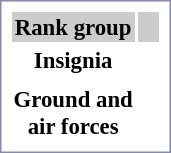<table style="border:1px solid #8888aa; background:#fff; padding:5px; font-size:95%; margin:0 12px 12px 0;">
<tr style="background-color:#CCCCCC;">
<th>Rank group</th>
<th colspan=4></th>
</tr>
<tr style="text-align:center;">
<th>Insignia</th>
<td></td>
<td></td>
<td></td>
<td></td>
</tr>
<tr style="text-align:center;">
<th colspan=5></th>
</tr>
<tr style="text-align:center;">
<th>Ground and<br>air forces</th>
<td><br></td>
<td><br></td>
<td></td>
<td><br></td>
</tr>
</table>
